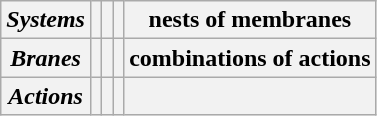<table class="wikitable" style="text-align:right">
<tr>
<th><em>Systems</em></th>
<th></th>
<th></th>
<th></th>
<th>nests of membranes</th>
</tr>
<tr>
<th><em>Branes</em></th>
<th></th>
<th></th>
<th></th>
<th>combinations of actions</th>
</tr>
<tr>
<th><em>Actions</em></th>
<th></th>
<th></th>
<th></th>
<th></th>
</tr>
</table>
